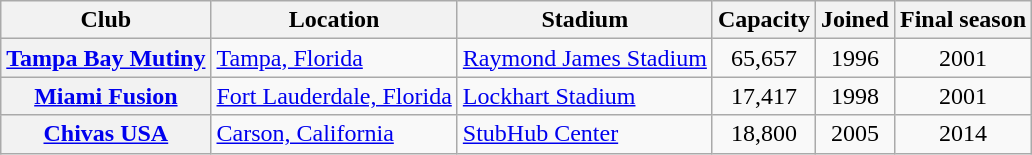<table class="wikitable plainrowheaders sortable">
<tr>
<th scope="col">Club</th>
<th scope="col">Location</th>
<th scope="col">Stadium</th>
<th scope="col">Capacity</th>
<th scope="col">Joined</th>
<th scope="col">Final season</th>
</tr>
<tr>
<th scope="row"><a href='#'>Tampa Bay Mutiny</a></th>
<td><a href='#'>Tampa, Florida</a></td>
<td><a href='#'>Raymond James Stadium</a></td>
<td align="center">65,657</td>
<td align="center">1996</td>
<td align="center">2001</td>
</tr>
<tr>
<th scope="row"><a href='#'>Miami Fusion</a></th>
<td><a href='#'>Fort Lauderdale, Florida</a></td>
<td><a href='#'>Lockhart Stadium</a></td>
<td align="center">17,417</td>
<td align="center">1998</td>
<td align="center">2001</td>
</tr>
<tr>
<th scope="row"><a href='#'>Chivas USA</a></th>
<td><a href='#'>Carson, California</a></td>
<td><a href='#'>StubHub Center</a></td>
<td align="center">18,800</td>
<td align="center">2005</td>
<td align="center">2014</td>
</tr>
</table>
